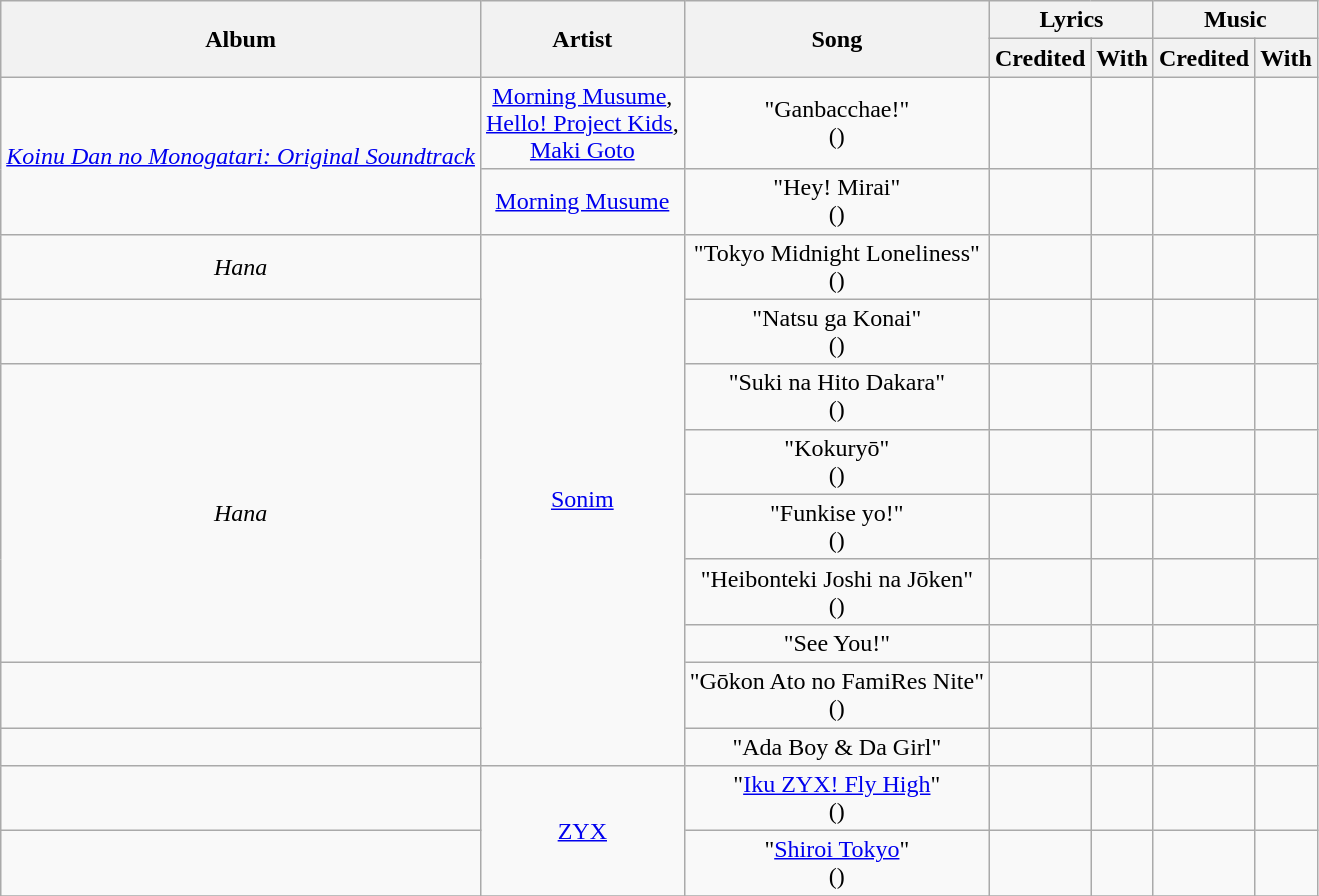<table class="wikitable">
<tr>
<th rowspan="2">Album</th>
<th rowspan="2">Artist</th>
<th rowspan="2">Song</th>
<th colspan="2">Lyrics</th>
<th colspan="2">Music</th>
</tr>
<tr>
<th>Credited</th>
<th>With</th>
<th>Credited</th>
<th>With</th>
</tr>
<tr>
<td align="center" rowspan="2"><em><a href='#'>Koinu Dan no Monogatari: Original Soundtrack</a></em></td>
<td align="center"><a href='#'>Morning Musume</a>,<br><a href='#'>Hello! Project Kids</a>,<br><a href='#'>Maki Goto</a></td>
<td align="center">"Ganbacchae!"<br>()</td>
<td></td>
<td></td>
<td></td>
<td></td>
</tr>
<tr>
<td align="center"><a href='#'>Morning Musume</a></td>
<td align="center">"Hey! Mirai"<br>()</td>
<td></td>
<td></td>
<td></td>
<td></td>
</tr>
<tr>
<td align="center"><em>Hana</em></td>
<td align="center" rowspan="9"><a href='#'>Sonim</a></td>
<td align="center">"Tokyo Midnight Loneliness"<br>()</td>
<td></td>
<td></td>
<td></td>
<td></td>
</tr>
<tr>
<td></td>
<td align="center">"Natsu ga Konai"<br>()</td>
<td></td>
<td></td>
<td></td>
<td></td>
</tr>
<tr>
<td align="center" rowspan="5"><em>Hana</em></td>
<td align="center">"Suki na Hito Dakara"<br>()</td>
<td></td>
<td></td>
<td></td>
<td></td>
</tr>
<tr>
<td align="center">"Kokuryō"<br>()</td>
<td></td>
<td></td>
<td></td>
<td></td>
</tr>
<tr>
<td align="center">"Funkise yo!"<br>()</td>
<td></td>
<td></td>
<td></td>
<td></td>
</tr>
<tr>
<td align="center">"Heibonteki Joshi na Jōken"<br>()</td>
<td></td>
<td></td>
<td></td>
<td></td>
</tr>
<tr>
<td align="center">"See You!"</td>
<td></td>
<td></td>
<td></td>
<td></td>
</tr>
<tr>
<td></td>
<td align="center">"Gōkon Ato no FamiRes Nite"<br>()</td>
<td></td>
<td></td>
<td></td>
<td></td>
</tr>
<tr>
<td></td>
<td align="center">"Ada Boy & Da Girl"</td>
<td></td>
<td></td>
<td></td>
<td></td>
</tr>
<tr>
<td></td>
<td align="center" rowspan="2"><a href='#'>ZYX</a></td>
<td align="center">"<a href='#'>Iku ZYX! Fly High</a>"<br>()</td>
<td></td>
<td></td>
<td></td>
<td></td>
</tr>
<tr>
<td></td>
<td align="center">"<a href='#'>Shiroi Tokyo</a>"<br>()</td>
<td></td>
<td></td>
<td></td>
<td></td>
</tr>
<tr>
</tr>
</table>
